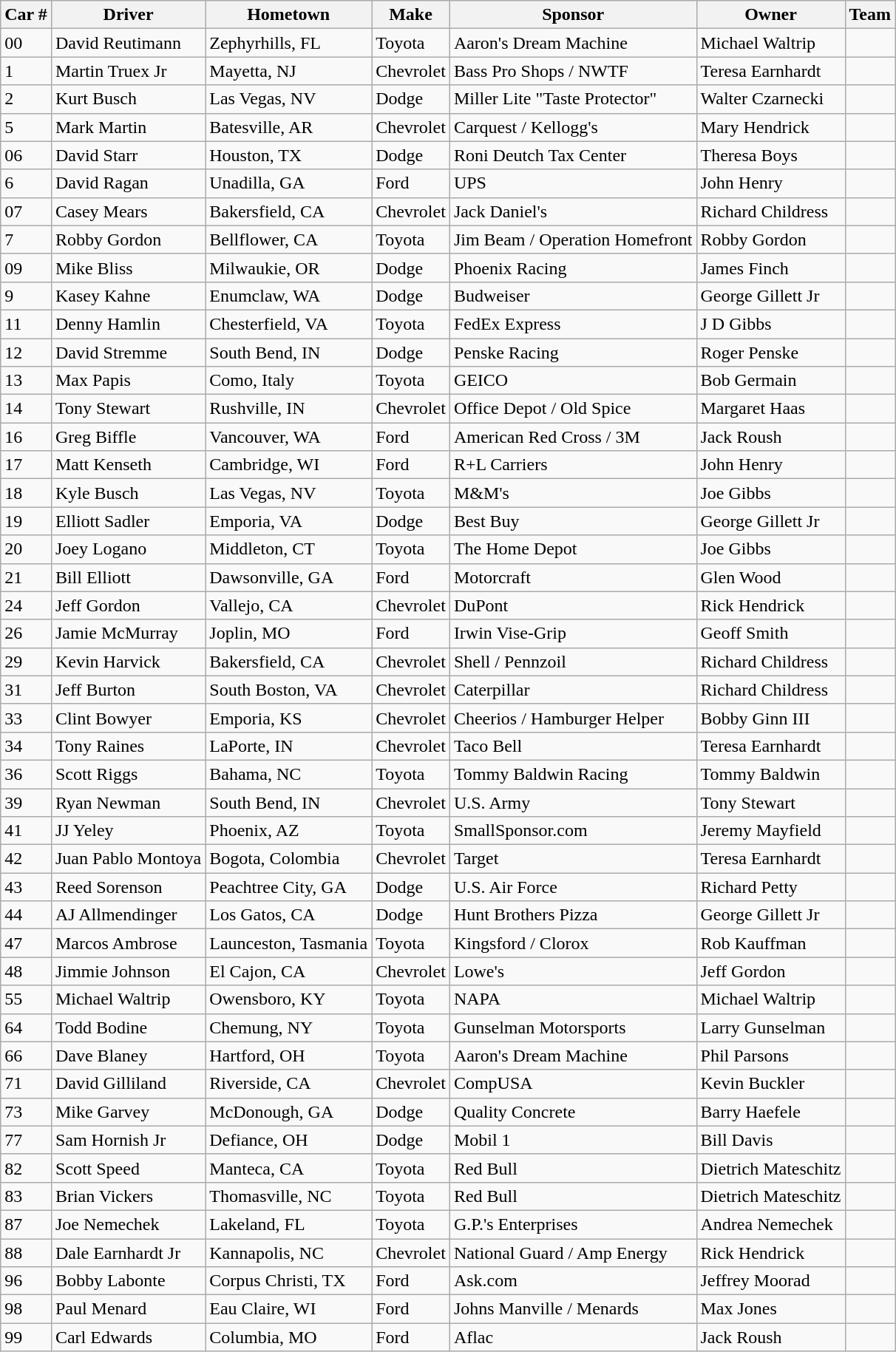<table class="wikitable">
<tr>
<th colspan="1" rowspan="1">Car #</th>
<th colspan="1" rowspan="1"><abbr>Driver</abbr></th>
<th colspan="1" rowspan="1"><abbr>Hometown</abbr></th>
<th colspan="1" rowspan="1"><abbr>Make</abbr></th>
<th colspan="1" rowspan="1"><abbr>Sponsor</abbr></th>
<th colspan="1" rowspan="1">Owner</th>
<th colspan="1" rowspan="1">Team</th>
</tr>
<tr>
<td>00</td>
<td>David Reutimann</td>
<td>Zephyrhills, FL</td>
<td>Toyota</td>
<td>Aaron's Dream Machine</td>
<td>Michael Waltrip</td>
<td></td>
</tr>
<tr>
<td>1</td>
<td>Martin Truex Jr</td>
<td>Mayetta, NJ</td>
<td>Chevrolet</td>
<td>Bass Pro Shops / NWTF</td>
<td>Teresa Earnhardt</td>
<td></td>
</tr>
<tr>
<td>2</td>
<td>Kurt Busch</td>
<td>Las Vegas, NV</td>
<td>Dodge</td>
<td>Miller Lite "Taste Protector"</td>
<td>Walter Czarnecki</td>
<td></td>
</tr>
<tr>
<td>5</td>
<td>Mark Martin</td>
<td>Batesville, AR</td>
<td>Chevrolet</td>
<td>Carquest / Kellogg's</td>
<td>Mary Hendrick</td>
<td></td>
</tr>
<tr>
<td>06</td>
<td>David Starr</td>
<td>Houston, TX</td>
<td>Dodge</td>
<td>Roni Deutch Tax Center</td>
<td>Theresa Boys</td>
<td></td>
</tr>
<tr>
<td>6</td>
<td>David Ragan</td>
<td>Unadilla, GA</td>
<td>Ford</td>
<td>UPS</td>
<td>John Henry</td>
<td></td>
</tr>
<tr>
<td>07</td>
<td>Casey Mears</td>
<td>Bakersfield, CA</td>
<td>Chevrolet</td>
<td>Jack Daniel's</td>
<td>Richard Childress</td>
<td></td>
</tr>
<tr>
<td>7</td>
<td>Robby Gordon</td>
<td>Bellflower, CA</td>
<td>Toyota</td>
<td>Jim Beam / Operation Homefront</td>
<td>Robby Gordon</td>
<td></td>
</tr>
<tr>
<td>09</td>
<td>Mike Bliss</td>
<td>Milwaukie, OR</td>
<td>Dodge</td>
<td>Phoenix Racing</td>
<td>James Finch</td>
<td></td>
</tr>
<tr>
<td>9</td>
<td>Kasey Kahne</td>
<td>Enumclaw, WA</td>
<td>Dodge</td>
<td>Budweiser</td>
<td>George Gillett Jr</td>
<td></td>
</tr>
<tr>
<td>11</td>
<td>Denny Hamlin</td>
<td>Chesterfield, VA</td>
<td>Toyota</td>
<td>FedEx Express</td>
<td>J D Gibbs</td>
<td></td>
</tr>
<tr>
<td>12</td>
<td>David Stremme</td>
<td>South Bend, IN</td>
<td>Dodge</td>
<td>Penske Racing</td>
<td>Roger Penske</td>
<td></td>
</tr>
<tr>
<td>13</td>
<td>Max Papis</td>
<td>Como, Italy</td>
<td>Toyota</td>
<td>GEICO</td>
<td>Bob Germain</td>
<td></td>
</tr>
<tr>
<td>14</td>
<td>Tony Stewart</td>
<td>Rushville, IN</td>
<td>Chevrolet</td>
<td>Office Depot / Old Spice</td>
<td>Margaret Haas</td>
<td></td>
</tr>
<tr>
<td>16</td>
<td>Greg Biffle</td>
<td>Vancouver, WA</td>
<td>Ford</td>
<td>American Red Cross / 3M</td>
<td>Jack Roush</td>
<td></td>
</tr>
<tr>
<td>17</td>
<td>Matt Kenseth</td>
<td>Cambridge, WI</td>
<td>Ford</td>
<td>R+L Carriers</td>
<td>John Henry</td>
<td></td>
</tr>
<tr>
<td>18</td>
<td>Kyle Busch</td>
<td>Las Vegas, NV</td>
<td>Toyota</td>
<td>M&M's</td>
<td>Joe Gibbs</td>
<td></td>
</tr>
<tr>
<td>19</td>
<td>Elliott Sadler</td>
<td>Emporia, VA</td>
<td>Dodge</td>
<td>Best Buy</td>
<td>George Gillett Jr</td>
<td></td>
</tr>
<tr>
<td>20</td>
<td>Joey Logano</td>
<td>Middleton, CT</td>
<td>Toyota</td>
<td>The Home Depot</td>
<td>Joe Gibbs</td>
<td></td>
</tr>
<tr>
<td>21</td>
<td>Bill Elliott</td>
<td>Dawsonville, GA</td>
<td>Ford</td>
<td>Motorcraft</td>
<td>Glen Wood</td>
<td></td>
</tr>
<tr>
<td>24</td>
<td>Jeff Gordon</td>
<td>Vallejo, CA</td>
<td>Chevrolet</td>
<td>DuPont</td>
<td>Rick Hendrick</td>
<td></td>
</tr>
<tr>
<td>26</td>
<td>Jamie McMurray</td>
<td>Joplin, MO</td>
<td>Ford</td>
<td>Irwin Vise-Grip</td>
<td>Geoff Smith</td>
<td></td>
</tr>
<tr>
<td>29</td>
<td>Kevin Harvick</td>
<td>Bakersfield, CA</td>
<td>Chevrolet</td>
<td>Shell / Pennzoil</td>
<td>Richard Childress</td>
<td></td>
</tr>
<tr>
<td>31</td>
<td>Jeff Burton</td>
<td>South Boston, VA</td>
<td>Chevrolet</td>
<td>Caterpillar</td>
<td>Richard Childress</td>
<td></td>
</tr>
<tr>
<td>33</td>
<td>Clint Bowyer</td>
<td>Emporia, KS</td>
<td>Chevrolet</td>
<td>Cheerios / Hamburger Helper</td>
<td>Bobby Ginn III</td>
<td></td>
</tr>
<tr>
<td>34</td>
<td>Tony Raines</td>
<td>LaPorte, IN</td>
<td>Chevrolet</td>
<td>Taco Bell</td>
<td>Teresa Earnhardt</td>
<td></td>
</tr>
<tr>
<td>36</td>
<td>Scott Riggs</td>
<td>Bahama, NC</td>
<td>Toyota</td>
<td>Tommy Baldwin Racing</td>
<td>Tommy Baldwin</td>
<td></td>
</tr>
<tr>
<td>39</td>
<td>Ryan Newman</td>
<td>South Bend, IN</td>
<td>Chevrolet</td>
<td>U.S. Army</td>
<td>Tony Stewart</td>
<td></td>
</tr>
<tr>
<td>41</td>
<td>JJ Yeley</td>
<td>Phoenix, AZ</td>
<td>Toyota</td>
<td>SmallSponsor.com</td>
<td>Jeremy Mayfield</td>
<td></td>
</tr>
<tr>
<td>42</td>
<td>Juan Pablo Montoya</td>
<td>Bogota, Colombia</td>
<td>Chevrolet</td>
<td>Target</td>
<td>Teresa Earnhardt</td>
<td></td>
</tr>
<tr>
<td>43</td>
<td>Reed Sorenson</td>
<td>Peachtree City, GA</td>
<td>Dodge</td>
<td>U.S. Air Force</td>
<td>Richard Petty</td>
<td></td>
</tr>
<tr>
<td>44</td>
<td>AJ Allmendinger</td>
<td>Los Gatos, CA</td>
<td>Dodge</td>
<td>Hunt Brothers Pizza</td>
<td>George Gillett Jr</td>
<td></td>
</tr>
<tr>
<td>47</td>
<td>Marcos Ambrose</td>
<td>Launceston, Tasmania</td>
<td>Toyota</td>
<td>Kingsford / Clorox</td>
<td>Rob Kauffman</td>
<td></td>
</tr>
<tr>
<td>48</td>
<td>Jimmie Johnson</td>
<td>El Cajon, CA</td>
<td>Chevrolet</td>
<td>Lowe's</td>
<td>Jeff Gordon</td>
<td></td>
</tr>
<tr>
<td>55</td>
<td>Michael Waltrip</td>
<td>Owensboro, KY</td>
<td>Toyota</td>
<td>NAPA</td>
<td>Michael Waltrip</td>
<td></td>
</tr>
<tr>
<td>64</td>
<td>Todd Bodine</td>
<td>Chemung, NY</td>
<td>Toyota</td>
<td>Gunselman Motorsports</td>
<td>Larry Gunselman</td>
<td></td>
</tr>
<tr>
<td>66</td>
<td>Dave Blaney</td>
<td>Hartford, OH</td>
<td>Toyota</td>
<td>Aaron's Dream Machine</td>
<td>Phil Parsons</td>
<td></td>
</tr>
<tr>
<td>71</td>
<td>David Gilliland</td>
<td>Riverside, CA</td>
<td>Chevrolet</td>
<td>CompUSA</td>
<td>Kevin Buckler</td>
<td></td>
</tr>
<tr>
<td>73</td>
<td>Mike Garvey</td>
<td>McDonough, GA</td>
<td>Dodge</td>
<td>Quality Concrete</td>
<td>Barry Haefele</td>
<td></td>
</tr>
<tr>
<td>77</td>
<td>Sam Hornish Jr</td>
<td>Defiance, OH</td>
<td>Dodge</td>
<td>Mobil 1</td>
<td>Bill Davis</td>
<td></td>
</tr>
<tr>
<td>82</td>
<td>Scott Speed</td>
<td>Manteca, CA</td>
<td>Toyota</td>
<td>Red Bull</td>
<td>Dietrich Mateschitz</td>
<td></td>
</tr>
<tr>
<td>83</td>
<td>Brian Vickers</td>
<td>Thomasville, NC</td>
<td>Toyota</td>
<td>Red Bull</td>
<td>Dietrich Mateschitz</td>
<td></td>
</tr>
<tr>
<td>87</td>
<td>Joe Nemechek</td>
<td>Lakeland, FL</td>
<td>Toyota</td>
<td>G.P.'s Enterprises</td>
<td>Andrea Nemechek</td>
<td></td>
</tr>
<tr>
<td>88</td>
<td>Dale Earnhardt Jr</td>
<td>Kannapolis, NC</td>
<td>Chevrolet</td>
<td>National Guard / Amp Energy</td>
<td>Rick Hendrick</td>
<td></td>
</tr>
<tr>
<td>96</td>
<td>Bobby Labonte</td>
<td>Corpus Christi, TX</td>
<td>Ford</td>
<td>Ask.com</td>
<td>Jeffrey Moorad</td>
<td></td>
</tr>
<tr>
<td>98</td>
<td>Paul Menard</td>
<td>Eau Claire, WI</td>
<td>Ford</td>
<td>Johns Manville / Menards</td>
<td>Max Jones</td>
<td></td>
</tr>
<tr>
<td>99</td>
<td>Carl Edwards</td>
<td>Columbia, MO</td>
<td>Ford</td>
<td>Aflac</td>
<td>Jack Roush</td>
<td></td>
</tr>
</table>
